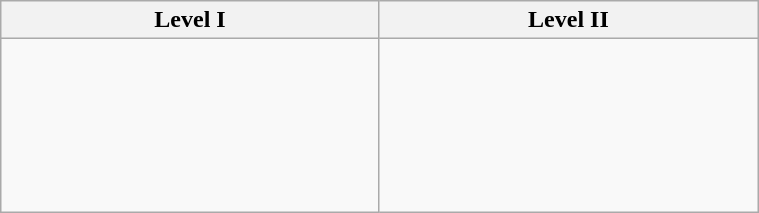<table class="wikitable" width=40%>
<tr>
<th width=50%>Level I</th>
<th width=50%>Level II</th>
</tr>
<tr>
<td><br><br>
<br>
<br>
<br>
<br>
</td>
<td><br><br>
<br>
<br>
<br>
<br>
</td>
</tr>
</table>
